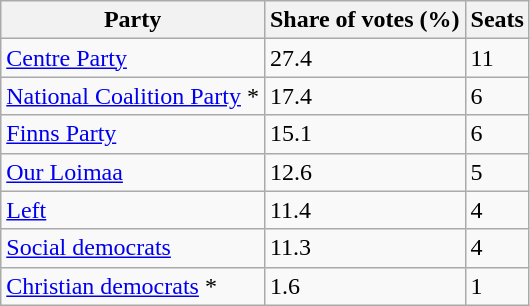<table class="wikitable">
<tr>
<th>Party</th>
<th>Share of votes (%)</th>
<th>Seats</th>
</tr>
<tr>
<td><a href='#'>Centre Party</a></td>
<td>27.4</td>
<td>11</td>
</tr>
<tr>
<td><a href='#'>National Coalition Party</a> *</td>
<td>17.4</td>
<td>6</td>
</tr>
<tr>
<td><a href='#'>Finns Party</a></td>
<td>15.1</td>
<td>6</td>
</tr>
<tr>
<td><a href='#'>Our Loimaa</a></td>
<td>12.6</td>
<td>5</td>
</tr>
<tr>
<td><a href='#'>Left</a></td>
<td>11.4</td>
<td>4</td>
</tr>
<tr>
<td><a href='#'>Social democrats</a></td>
<td>11.3</td>
<td>4</td>
</tr>
<tr>
<td><a href='#'>Christian democrats</a> *</td>
<td>1.6</td>
<td>1</td>
</tr>
</table>
